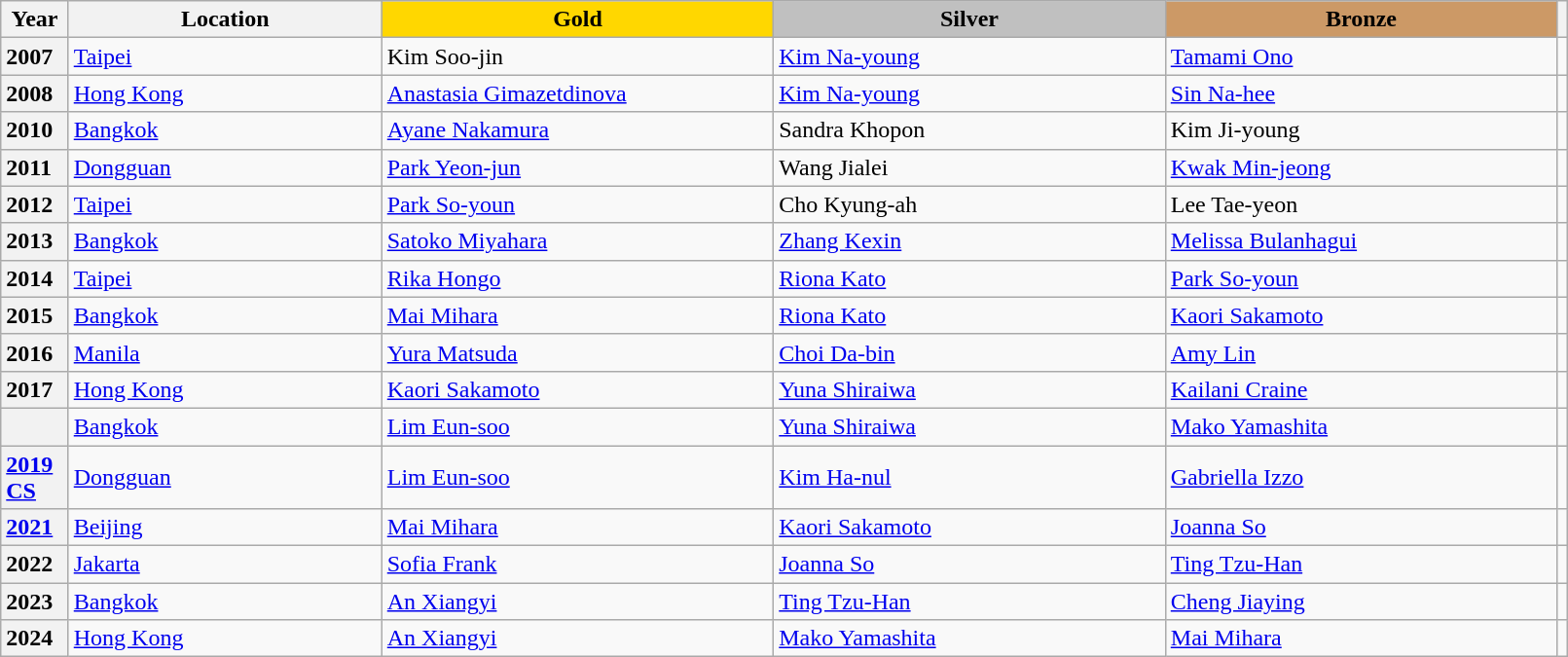<table class="wikitable unsortable" style="text-align:left; width:85%">
<tr>
<th scope="col" style="text-align:center">Year</th>
<th scope="col" style="text-align:center; width:20%">Location</th>
<td scope="col" style="text-align:center; width:25%; background:gold"><strong>Gold</strong></td>
<td scope="col" style="text-align:center; width:25%; background:silver"><strong>Silver</strong></td>
<td scope="col" style="text-align:center; width:25%; background:#c96"><strong>Bronze</strong></td>
<th scope="col" style="text-align:center"></th>
</tr>
<tr>
<th scope="row" style="text-align:left">2007</th>
<td> <a href='#'>Taipei</a></td>
<td> Kim Soo-jin</td>
<td> <a href='#'>Kim Na-young</a></td>
<td> <a href='#'>Tamami Ono</a></td>
<td></td>
</tr>
<tr>
<th scope="row" style="text-align:left">2008</th>
<td> <a href='#'>Hong Kong</a></td>
<td> <a href='#'>Anastasia Gimazetdinova</a></td>
<td> <a href='#'>Kim Na-young</a></td>
<td> <a href='#'>Sin Na-hee</a></td>
<td></td>
</tr>
<tr>
<th scope="row" style="text-align:left">2010</th>
<td> <a href='#'>Bangkok</a></td>
<td> <a href='#'>Ayane Nakamura</a></td>
<td> Sandra Khopon</td>
<td> Kim Ji-young</td>
<td></td>
</tr>
<tr>
<th scope="row" style="text-align:left">2011</th>
<td> <a href='#'>Dongguan</a></td>
<td> <a href='#'>Park Yeon-jun</a></td>
<td> Wang Jialei</td>
<td> <a href='#'>Kwak Min-jeong</a></td>
<td></td>
</tr>
<tr>
<th scope="row" style="text-align:left">2012</th>
<td> <a href='#'>Taipei</a></td>
<td> <a href='#'>Park So-youn</a></td>
<td> Cho Kyung-ah</td>
<td> Lee Tae-yeon</td>
<td></td>
</tr>
<tr>
<th scope="row" style="text-align:left">2013</th>
<td> <a href='#'>Bangkok</a></td>
<td> <a href='#'>Satoko Miyahara</a></td>
<td> <a href='#'>Zhang Kexin</a></td>
<td> <a href='#'>Melissa Bulanhagui</a></td>
<td></td>
</tr>
<tr>
<th scope="row" style="text-align:left">2014</th>
<td> <a href='#'>Taipei</a></td>
<td> <a href='#'>Rika Hongo</a></td>
<td> <a href='#'>Riona Kato</a></td>
<td> <a href='#'>Park So-youn</a></td>
<td></td>
</tr>
<tr>
<th scope="row" style="text-align:left">2015</th>
<td> <a href='#'>Bangkok</a></td>
<td> <a href='#'>Mai Mihara</a></td>
<td> <a href='#'>Riona Kato</a></td>
<td> <a href='#'>Kaori Sakamoto</a></td>
<td></td>
</tr>
<tr>
<th scope="row" style="text-align:left">2016</th>
<td> <a href='#'>Manila</a></td>
<td> <a href='#'>Yura Matsuda</a></td>
<td> <a href='#'>Choi Da-bin</a></td>
<td> <a href='#'>Amy Lin</a></td>
<td></td>
</tr>
<tr>
<th scope="row" style="text-align:left">2017</th>
<td> <a href='#'>Hong Kong</a></td>
<td> <a href='#'>Kaori Sakamoto</a></td>
<td> <a href='#'>Yuna Shiraiwa</a></td>
<td> <a href='#'>Kailani Craine</a></td>
<td></td>
</tr>
<tr>
<th scope="row" style="text-align:left"></th>
<td> <a href='#'>Bangkok</a></td>
<td> <a href='#'>Lim Eun-soo</a></td>
<td> <a href='#'>Yuna Shiraiwa</a></td>
<td> <a href='#'>Mako Yamashita</a></td>
<td></td>
</tr>
<tr>
<th scope="row" style="text-align:left"><a href='#'>2019 CS</a></th>
<td> <a href='#'>Dongguan</a></td>
<td> <a href='#'>Lim Eun-soo</a></td>
<td> <a href='#'>Kim Ha-nul</a></td>
<td> <a href='#'>Gabriella Izzo</a></td>
<td></td>
</tr>
<tr>
<th scope="row" style="text-align:left"><a href='#'>2021</a></th>
<td> <a href='#'>Beijing</a></td>
<td> <a href='#'>Mai Mihara</a></td>
<td> <a href='#'>Kaori Sakamoto</a></td>
<td> <a href='#'>Joanna So</a></td>
<td></td>
</tr>
<tr>
<th scope="row" style="text-align:left">2022</th>
<td> <a href='#'>Jakarta</a></td>
<td> <a href='#'>Sofia Frank</a></td>
<td> <a href='#'>Joanna So</a></td>
<td> <a href='#'>Ting Tzu-Han</a></td>
<td></td>
</tr>
<tr>
<th scope="row" style="text-align:left">2023</th>
<td> <a href='#'>Bangkok</a></td>
<td> <a href='#'>An Xiangyi</a></td>
<td> <a href='#'>Ting Tzu-Han</a></td>
<td> <a href='#'>Cheng Jiaying</a></td>
<td></td>
</tr>
<tr>
<th scope="row" style="text-align:left">2024</th>
<td> <a href='#'>Hong Kong</a></td>
<td> <a href='#'>An Xiangyi</a></td>
<td> <a href='#'>Mako Yamashita</a></td>
<td> <a href='#'>Mai Mihara</a></td>
<td></td>
</tr>
</table>
